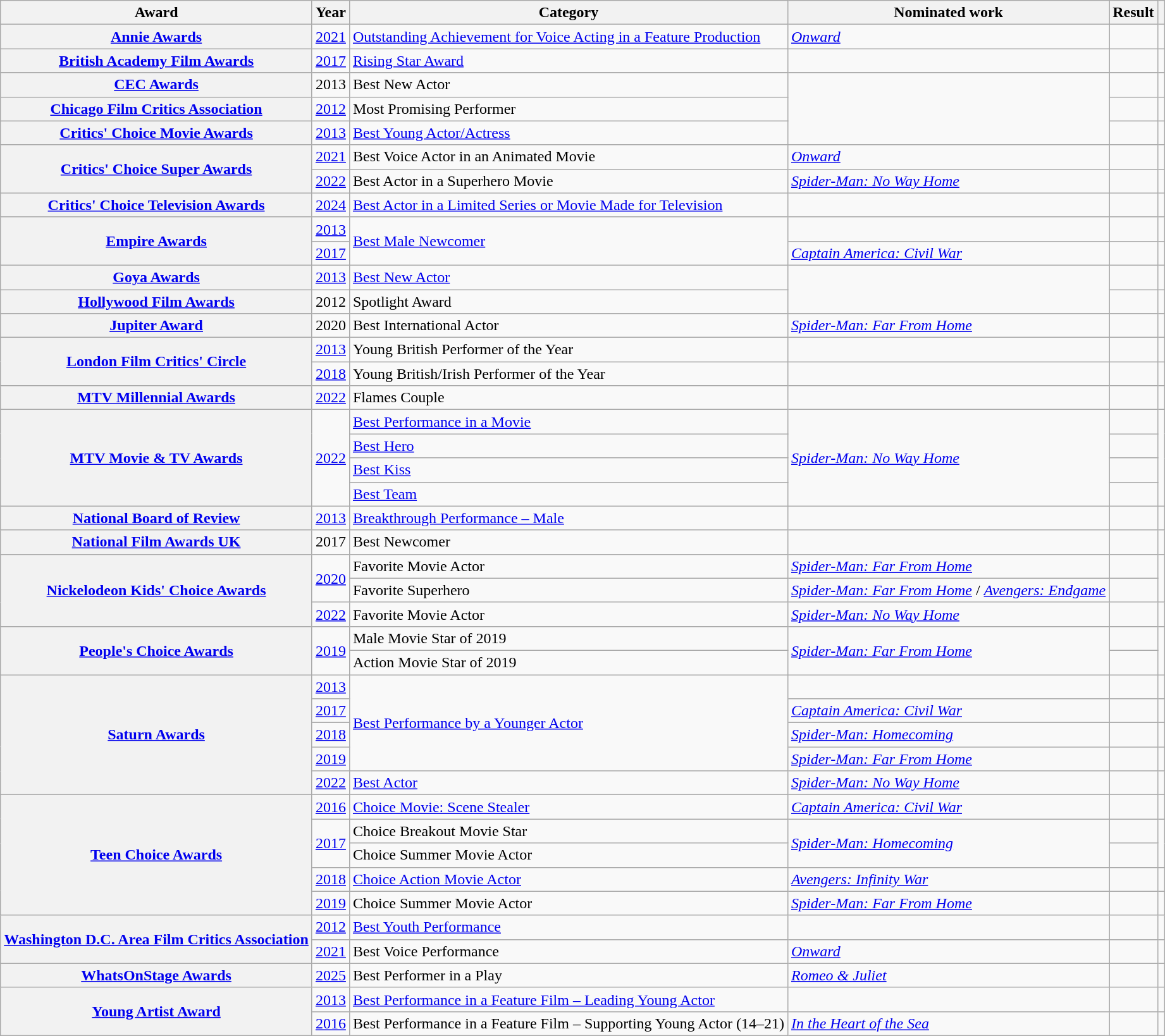<table class="wikitable plainrowheaders sortable">
<tr>
<th scope="col">Award</th>
<th scope="col">Year</th>
<th scope="col">Category</th>
<th scope="col">Nominated work</th>
<th scope="col">Result</th>
<th scope="col" class="unsortable"></th>
</tr>
<tr>
<th scope="row"><a href='#'>Annie Awards</a></th>
<td><a href='#'>2021</a></td>
<td><a href='#'>Outstanding Achievement for Voice Acting in a Feature Production</a></td>
<td><em><a href='#'>Onward</a></em></td>
<td></td>
<td style="text-align:center;"></td>
</tr>
<tr>
<th scope="row"><a href='#'>British Academy Film Awards</a></th>
<td><a href='#'>2017</a></td>
<td><a href='#'>Rising Star Award</a></td>
<td></td>
<td></td>
<td style="text-align:center;"></td>
</tr>
<tr>
<th scope="row"><a href='#'>CEC Awards</a></th>
<td>2013</td>
<td>Best New Actor</td>
<td rowspan="3"><em></em></td>
<td></td>
<td style="text-align:center;"></td>
</tr>
<tr>
<th scope="row"><a href='#'>Chicago Film Critics Association</a></th>
<td><a href='#'>2012</a></td>
<td>Most Promising Performer</td>
<td></td>
<td style="text-align:center;"></td>
</tr>
<tr>
<th scope="row"><a href='#'>Critics' Choice Movie Awards</a></th>
<td><a href='#'>2013</a></td>
<td><a href='#'>Best Young Actor/Actress</a></td>
<td></td>
<td style="text-align:center;"></td>
</tr>
<tr>
<th scope="rowgroup" rowspan="2"><a href='#'>Critics' Choice Super Awards</a></th>
<td><a href='#'>2021</a></td>
<td>Best Voice Actor in an Animated Movie</td>
<td><em><a href='#'>Onward</a></em></td>
<td></td>
<td style="text-align:center;"></td>
</tr>
<tr>
<td><a href='#'>2022</a></td>
<td>Best Actor in a Superhero Movie</td>
<td><em><a href='#'>Spider-Man: No Way Home</a></em></td>
<td></td>
<td style="text-align:center;"></td>
</tr>
<tr>
<th scope="row"><a href='#'>Critics' Choice Television Awards</a></th>
<td><a href='#'>2024</a></td>
<td><a href='#'>Best Actor in a Limited Series or Movie Made for Television</a></td>
<td><em></em></td>
<td></td>
<td style="text-align:center;"></td>
</tr>
<tr>
<th scope="rowgroup" rowspan="2"><a href='#'>Empire Awards</a></th>
<td><a href='#'>2013</a></td>
<td rowspan="2"><a href='#'>Best Male Newcomer</a></td>
<td><em></em></td>
<td></td>
<td style="text-align:center;"></td>
</tr>
<tr>
<td><a href='#'>2017</a></td>
<td><em><a href='#'>Captain America: Civil War</a></em></td>
<td></td>
<td style="text-align:center;"></td>
</tr>
<tr>
<th scope="row"><a href='#'>Goya Awards</a></th>
<td><a href='#'>2013</a></td>
<td><a href='#'>Best New Actor</a></td>
<td rowspan="2"><em></em></td>
<td></td>
<td style="text-align:center;"></td>
</tr>
<tr>
<th scope="row"><a href='#'>Hollywood Film Awards</a></th>
<td>2012</td>
<td>Spotlight Award</td>
<td></td>
<td style="text-align:center;"></td>
</tr>
<tr>
<th scope="row"><a href='#'>Jupiter Award</a></th>
<td>2020</td>
<td>Best International Actor</td>
<td><em><a href='#'>Spider-Man: Far From Home</a></em></td>
<td></td>
<td style="text-align:center;"></td>
</tr>
<tr>
<th scope="rowgroup" rowspan="2"><a href='#'>London Film Critics' Circle</a></th>
<td><a href='#'>2013</a></td>
<td>Young British Performer of the Year</td>
<td><em></em></td>
<td></td>
<td style="text-align:center;"></td>
</tr>
<tr>
<td><a href='#'>2018</a></td>
<td>Young British/Irish Performer of the Year</td>
<td></td>
<td></td>
<td style="text-align:center;"></td>
</tr>
<tr>
<th scope="row"><a href='#'>MTV Millennial Awards</a></th>
<td><a href='#'>2022</a></td>
<td>Flames Couple</td>
<td></td>
<td></td>
<td style="text-align:center;"></td>
</tr>
<tr>
<th scope="rowgroup" rowspan="4"><a href='#'>MTV Movie & TV Awards</a></th>
<td rowspan="4"><a href='#'>2022</a></td>
<td><a href='#'>Best Performance in a Movie</a></td>
<td rowspan="4"><em><a href='#'>Spider-Man: No Way Home</a></em></td>
<td></td>
<td style="text-align:center;" rowspan="4"></td>
</tr>
<tr>
<td><a href='#'>Best Hero</a></td>
<td></td>
</tr>
<tr>
<td><a href='#'>Best Kiss</a></td>
<td></td>
</tr>
<tr>
<td><a href='#'>Best Team</a></td>
<td></td>
</tr>
<tr>
<th scope="row"><a href='#'>National Board of Review</a></th>
<td><a href='#'>2013</a></td>
<td><a href='#'>Breakthrough Performance – Male</a></td>
<td><em></em></td>
<td></td>
<td style="text-align:center;"></td>
</tr>
<tr>
<th scope="row"><a href='#'>National Film Awards UK</a></th>
<td>2017</td>
<td>Best Newcomer</td>
<td></td>
<td></td>
<td style="text-align:center;"></td>
</tr>
<tr>
<th scope="rowgroup" rowspan="3"><a href='#'>Nickelodeon Kids' Choice Awards</a></th>
<td rowspan="2"><a href='#'>2020</a></td>
<td>Favorite Movie Actor</td>
<td><em><a href='#'>Spider-Man: Far From Home</a></em></td>
<td></td>
<td style="text-align:center;" rowspan="2"></td>
</tr>
<tr>
<td>Favorite Superhero</td>
<td><em><a href='#'>Spider-Man: Far From Home</a></em> / <em><a href='#'>Avengers: Endgame</a></em></td>
<td></td>
</tr>
<tr>
<td><a href='#'>2022</a></td>
<td>Favorite Movie Actor</td>
<td><em><a href='#'>Spider-Man: No Way Home</a></em></td>
<td></td>
<td style="text-align:center;"></td>
</tr>
<tr>
<th scope="rowgroup" rowspan="2"><a href='#'>People's Choice Awards</a></th>
<td rowspan="2"><a href='#'>2019</a></td>
<td>Male Movie Star of 2019</td>
<td rowspan="2"><em><a href='#'>Spider-Man: Far From Home</a></em></td>
<td></td>
<td style="text-align:center;" rowspan="2"></td>
</tr>
<tr>
<td>Action Movie Star of 2019</td>
<td></td>
</tr>
<tr>
<th scope="rowgroup" rowspan="5"><a href='#'>Saturn Awards</a></th>
<td><a href='#'>2013</a></td>
<td rowspan="4"><a href='#'>Best Performance by a Younger Actor</a></td>
<td><em></em></td>
<td></td>
<td style="text-align:center;"></td>
</tr>
<tr>
<td><a href='#'>2017</a></td>
<td><em><a href='#'>Captain America: Civil War</a></em></td>
<td></td>
<td style="text-align:center;"></td>
</tr>
<tr>
<td><a href='#'>2018</a></td>
<td><em><a href='#'>Spider-Man: Homecoming</a></em></td>
<td></td>
<td style="text-align:center;"></td>
</tr>
<tr>
<td><a href='#'>2019</a></td>
<td><em><a href='#'>Spider-Man: Far From Home</a></em></td>
<td></td>
<td style="text-align:center;"></td>
</tr>
<tr>
<td><a href='#'>2022</a></td>
<td><a href='#'>Best Actor</a></td>
<td><em><a href='#'>Spider-Man: No Way Home</a></em></td>
<td></td>
<td style="text-align:center;"></td>
</tr>
<tr>
<th scope="rowgroup" rowspan="5"><a href='#'>Teen Choice Awards</a></th>
<td><a href='#'>2016</a></td>
<td><a href='#'>Choice Movie: Scene Stealer</a></td>
<td><em><a href='#'>Captain America: Civil War</a></em></td>
<td></td>
<td style="text-align:center;"></td>
</tr>
<tr>
<td rowspan="2"><a href='#'>2017</a></td>
<td>Choice Breakout Movie Star</td>
<td rowspan="2"><em><a href='#'>Spider-Man: Homecoming</a></em></td>
<td></td>
<td style="text-align:center;" rowspan="2"></td>
</tr>
<tr>
<td>Choice Summer Movie Actor</td>
<td></td>
</tr>
<tr>
<td><a href='#'>2018</a></td>
<td><a href='#'>Choice Action Movie Actor</a></td>
<td><em><a href='#'>Avengers: Infinity War</a></em></td>
<td></td>
<td style="text-align:center;"></td>
</tr>
<tr>
<td><a href='#'>2019</a></td>
<td>Choice Summer Movie Actor</td>
<td><em><a href='#'>Spider-Man: Far From Home</a></em></td>
<td></td>
<td style="text-align:center;"></td>
</tr>
<tr>
<th scope="rowgroup" rowspan="2"><a href='#'>Washington D.C. Area Film Critics Association</a></th>
<td><a href='#'>2012</a></td>
<td><a href='#'>Best Youth Performance</a></td>
<td><em></em></td>
<td></td>
<td style="text-align:center;"></td>
</tr>
<tr>
<td><a href='#'>2021</a></td>
<td>Best Voice Performance</td>
<td><em><a href='#'>Onward</a></em></td>
<td></td>
<td style="text-align:center;"></td>
</tr>
<tr>
<th scope="row"><a href='#'>WhatsOnStage Awards</a></th>
<td><a href='#'>2025</a></td>
<td>Best Performer in a Play</td>
<td><em><a href='#'>Romeo & Juliet</a></em></td>
<td></td>
<td style="text-align:center;"></td>
</tr>
<tr>
<th scope="rowgroup" rowspan="2"><a href='#'>Young Artist Award</a></th>
<td><a href='#'>2013</a></td>
<td><a href='#'>Best Performance in a Feature Film – Leading Young Actor</a></td>
<td><em></em></td>
<td></td>
<td style="text-align:center;"></td>
</tr>
<tr>
<td><a href='#'>2016</a></td>
<td>Best Performance in a Feature Film – Supporting Young Actor (14–21)</td>
<td><em><a href='#'>In the Heart of the Sea</a></em></td>
<td></td>
<td style="text-align:center;"></td>
</tr>
</table>
